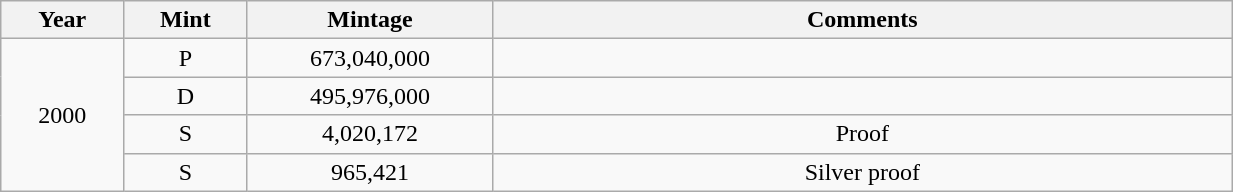<table class="wikitable sortable" style="min-width:65%; text-align:center;">
<tr>
<th width="10%">Year</th>
<th width="10%">Mint</th>
<th width="20%">Mintage</th>
<th width="60%">Comments</th>
</tr>
<tr>
<td rowspan="4">2000</td>
<td>P</td>
<td>673,040,000</td>
<td></td>
</tr>
<tr>
<td>D</td>
<td>495,976,000</td>
<td></td>
</tr>
<tr>
<td>S</td>
<td>4,020,172</td>
<td>Proof</td>
</tr>
<tr>
<td>S</td>
<td>965,421</td>
<td>Silver proof</td>
</tr>
</table>
